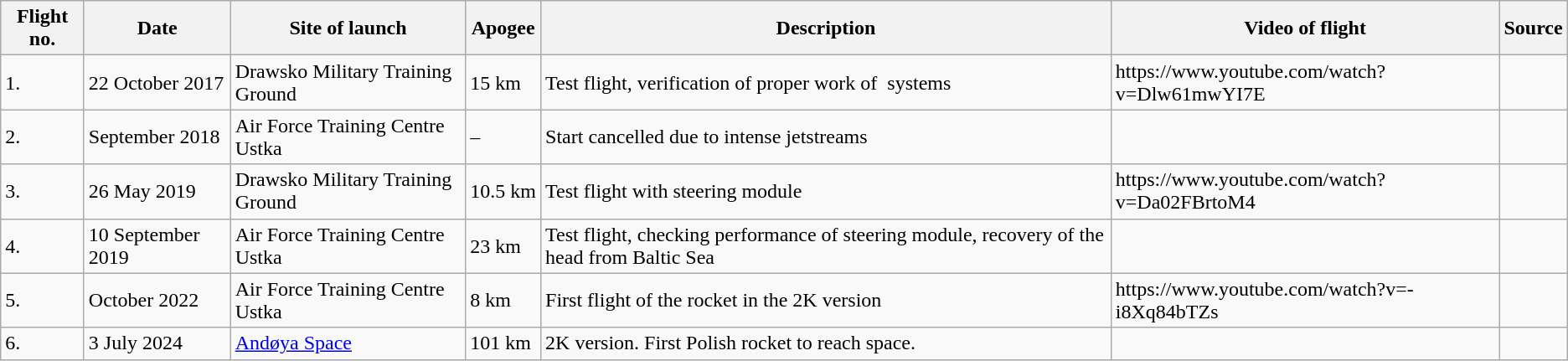<table class="wikitable">
<tr>
<th>Flight no.</th>
<th>Date</th>
<th>Site of launch</th>
<th>Apogee</th>
<th>Description</th>
<th><strong>Video of flight</strong></th>
<th>Source</th>
</tr>
<tr>
<td>1.</td>
<td>22 October 2017</td>
<td>Drawsko Military Training Ground</td>
<td>15 km</td>
<td>Test flight, verification of proper work of  systems</td>
<td>https://www.youtube.com/watch?v=Dlw61mwYI7E</td>
<td></td>
</tr>
<tr>
<td>2.</td>
<td>September 2018</td>
<td>Air Force Training Centre Ustka</td>
<td>–</td>
<td>Start cancelled due to intense jetstreams</td>
<td></td>
<td></td>
</tr>
<tr>
<td>3.</td>
<td>26 May 2019</td>
<td>Drawsko Military Training Ground</td>
<td>10.5 km</td>
<td>Test flight with steering module</td>
<td>https://www.youtube.com/watch?v=Da02FBrtoM4</td>
<td></td>
</tr>
<tr>
<td>4.</td>
<td>10 September 2019</td>
<td>Air Force Training Centre Ustka</td>
<td>23 km</td>
<td>Test flight, checking performance of steering module, recovery of the head from Baltic Sea</td>
<td></td>
<td></td>
</tr>
<tr>
<td>5.</td>
<td>October 2022</td>
<td>Air Force Training Centre Ustka</td>
<td>8 km</td>
<td>First flight of the rocket in the 2K version</td>
<td>https://www.youtube.com/watch?v=-i8Xq84bTZs</td>
<td></td>
</tr>
<tr>
<td>6.</td>
<td>3 July 2024</td>
<td><a href='#'>Andøya Space</a></td>
<td>101 km</td>
<td>2K version. First Polish rocket to reach space.</td>
<td></td>
<td></td>
</tr>
</table>
